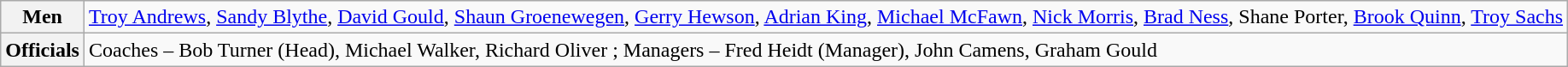<table class="wikitable">
<tr>
<th>Men</th>
<td><a href='#'>Troy Andrews</a>, <a href='#'>Sandy Blythe</a>, <a href='#'>David Gould</a>, <a href='#'>Shaun Groenewegen</a>, <a href='#'>Gerry Hewson</a>, <a href='#'>Adrian King</a>, <a href='#'>Michael McFawn</a>, <a href='#'>Nick Morris</a>, <a href='#'>Brad Ness</a>, Shane Porter, <a href='#'>Brook Quinn</a>, <a href='#'>Troy Sachs</a></td>
</tr>
<tr>
<th>Officials</th>
<td>Coaches – Bob Turner (Head), Michael Walker, Richard Oliver ; Managers – Fred Heidt (Manager), John Camens, Graham Gould</td>
</tr>
</table>
